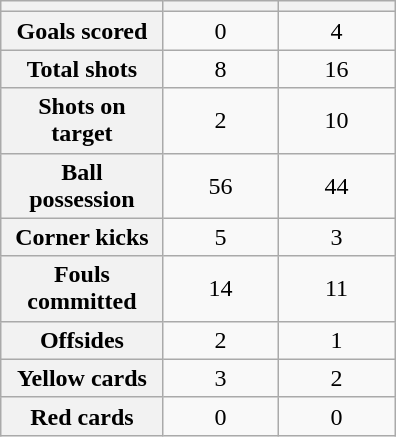<table class="wikitable" style="text-align: center; margin: 0 auto;">
<tr>
<th scope="col" style="width:100px"></th>
<th scope="col" style="width:70px"></th>
<th scope="col" style="width:70px"></th>
</tr>
<tr>
<th scope=row>Goals scored</th>
<td>0</td>
<td>4</td>
</tr>
<tr>
<th scope=row>Total shots</th>
<td>8</td>
<td>16</td>
</tr>
<tr>
<th scope=row>Shots on target</th>
<td>2</td>
<td>10</td>
</tr>
<tr>
<th scope=row>Ball possession</th>
<td>56</td>
<td>44</td>
</tr>
<tr>
<th scope=row>Corner kicks</th>
<td>5</td>
<td>3</td>
</tr>
<tr>
<th scope=row>Fouls committed</th>
<td>14</td>
<td>11</td>
</tr>
<tr>
<th scope=row>Offsides</th>
<td>2</td>
<td>1</td>
</tr>
<tr>
<th scope=row>Yellow cards</th>
<td>3</td>
<td>2</td>
</tr>
<tr>
<th scope=row>Red cards</th>
<td>0</td>
<td>0</td>
</tr>
</table>
